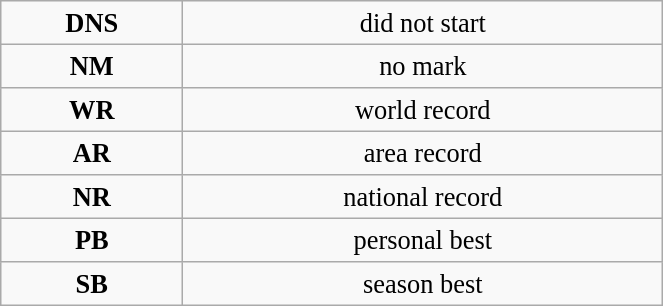<table class="wikitable" style=" text-align:center; font-size:110%;" width="35%">
<tr>
<td><strong>DNS</strong></td>
<td>did not start</td>
</tr>
<tr>
<td><strong>NM</strong></td>
<td>no mark</td>
</tr>
<tr>
<td><strong>WR</strong></td>
<td>world record</td>
</tr>
<tr>
<td><strong>AR</strong></td>
<td>area record</td>
</tr>
<tr>
<td><strong>NR</strong></td>
<td>national record</td>
</tr>
<tr>
<td><strong>PB</strong></td>
<td>personal best</td>
</tr>
<tr>
<td><strong>SB</strong></td>
<td>season best</td>
</tr>
</table>
